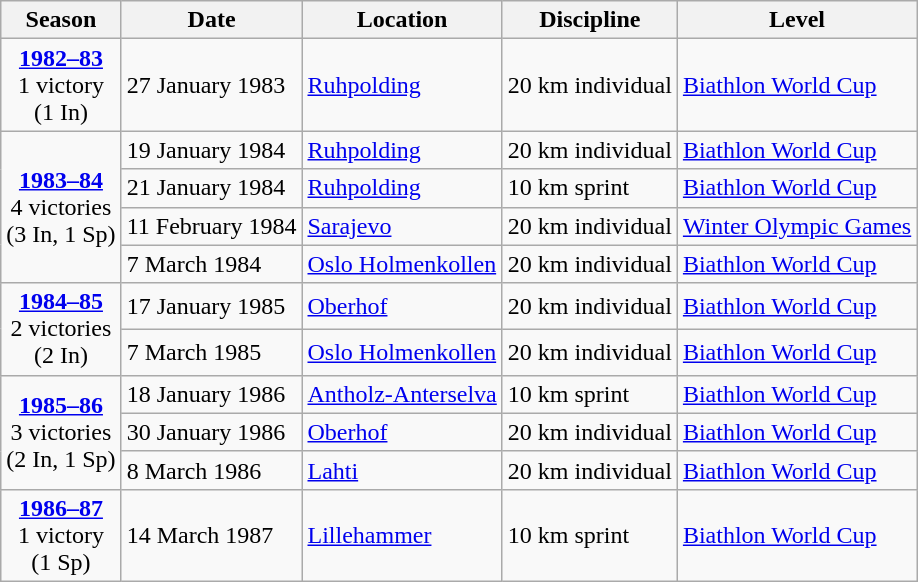<table class="wikitable">
<tr>
<th>Season</th>
<th>Date</th>
<th>Location</th>
<th>Discipline</th>
<th>Level</th>
</tr>
<tr>
<td rowspan="1" style="text-align:center;"><strong><a href='#'>1982–83</a></strong> <br> 1 victory <br> (1 In)</td>
<td>27 January 1983</td>
<td> <a href='#'>Ruhpolding</a></td>
<td>20 km individual</td>
<td><a href='#'>Biathlon World Cup</a></td>
</tr>
<tr>
<td rowspan="4" style="text-align:center;"><strong><a href='#'>1983–84</a></strong> <br> 4 victories <br> (3 In, 1 Sp)</td>
<td>19 January 1984</td>
<td> <a href='#'>Ruhpolding</a></td>
<td>20 km individual</td>
<td><a href='#'>Biathlon World Cup</a></td>
</tr>
<tr>
<td>21 January 1984</td>
<td> <a href='#'>Ruhpolding</a></td>
<td>10 km sprint</td>
<td><a href='#'>Biathlon World Cup</a></td>
</tr>
<tr>
<td>11 February 1984</td>
<td> <a href='#'>Sarajevo</a></td>
<td>20 km individual</td>
<td><a href='#'>Winter Olympic Games</a></td>
</tr>
<tr>
<td>7 March 1984</td>
<td> <a href='#'>Oslo Holmenkollen</a></td>
<td>20 km individual</td>
<td><a href='#'>Biathlon World Cup</a></td>
</tr>
<tr>
<td rowspan="2" style="text-align:center;"><strong><a href='#'>1984–85</a></strong> <br> 2 victories <br> (2 In)</td>
<td>17 January 1985</td>
<td> <a href='#'>Oberhof</a></td>
<td>20 km individual</td>
<td><a href='#'>Biathlon World Cup</a></td>
</tr>
<tr>
<td>7 March 1985</td>
<td> <a href='#'>Oslo Holmenkollen</a></td>
<td>20 km individual</td>
<td><a href='#'>Biathlon World Cup</a></td>
</tr>
<tr>
<td rowspan="3" style="text-align:center;"><strong><a href='#'>1985–86</a></strong> <br> 3 victories <br> (2 In, 1 Sp)</td>
<td>18 January 1986</td>
<td> <a href='#'>Antholz-Anterselva</a></td>
<td>10 km sprint</td>
<td><a href='#'>Biathlon World Cup</a></td>
</tr>
<tr>
<td>30 January 1986</td>
<td> <a href='#'>Oberhof</a></td>
<td>20 km individual</td>
<td><a href='#'>Biathlon World Cup</a></td>
</tr>
<tr>
<td>8 March 1986</td>
<td> <a href='#'>Lahti</a></td>
<td>20 km individual</td>
<td><a href='#'>Biathlon World Cup</a></td>
</tr>
<tr>
<td rowspan="1" style="text-align:center;"><strong><a href='#'>1986–87</a></strong> <br> 1 victory <br> (1 Sp)</td>
<td>14 March 1987</td>
<td> <a href='#'>Lillehammer</a></td>
<td>10 km sprint</td>
<td><a href='#'>Biathlon World Cup</a></td>
</tr>
</table>
